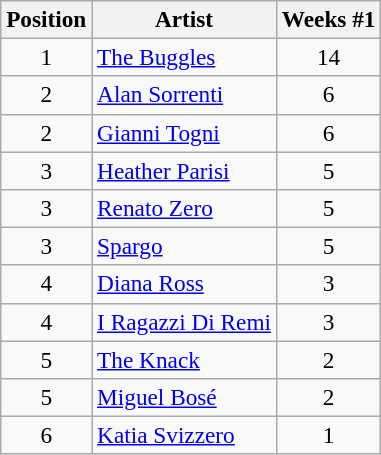<table class="wikitable sortable" style="font-size:97%;">
<tr>
<th>Position</th>
<th>Artist</th>
<th>Weeks #1</th>
</tr>
<tr>
<td align="center">1</td>
<td><a href='#'>The Buggles</a></td>
<td align="center">14</td>
</tr>
<tr>
<td align="center">2</td>
<td><a href='#'>Alan Sorrenti</a></td>
<td align="center">6</td>
</tr>
<tr>
<td align="center">2</td>
<td><a href='#'>Gianni Togni</a></td>
<td align="center">6</td>
</tr>
<tr>
<td align="center">3</td>
<td><a href='#'>Heather Parisi</a></td>
<td align="center">5</td>
</tr>
<tr>
<td align="center">3</td>
<td><a href='#'>Renato Zero</a></td>
<td align="center">5</td>
</tr>
<tr>
<td align="center">3</td>
<td><a href='#'>Spargo</a></td>
<td align="center">5</td>
</tr>
<tr>
<td align="center">4</td>
<td><a href='#'>Diana Ross</a></td>
<td align="center">3</td>
</tr>
<tr>
<td align="center">4</td>
<td><a href='#'>I Ragazzi Di Remi</a></td>
<td align="center">3</td>
</tr>
<tr>
<td align="center">5</td>
<td><a href='#'>The Knack</a></td>
<td align="center">2</td>
</tr>
<tr>
<td align="center">5</td>
<td><a href='#'>Miguel Bosé</a></td>
<td align="center">2</td>
</tr>
<tr>
<td align="center">6</td>
<td><a href='#'>Katia Svizzero</a></td>
<td align="center">1</td>
</tr>
</table>
